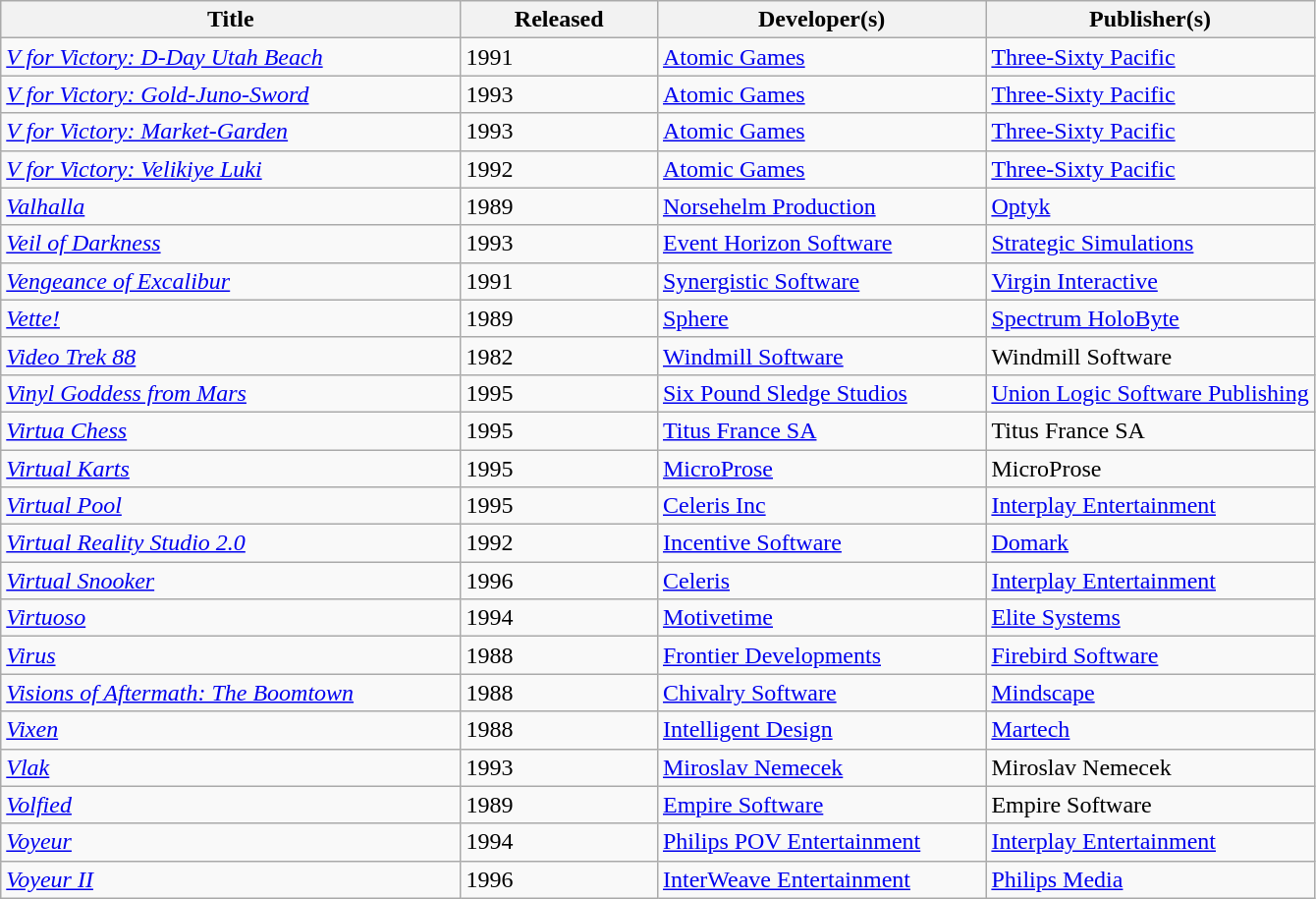<table class="wikitable sortable">
<tr>
<th width=35%>Title</th>
<th width=15%>Released</th>
<th width=25%>Developer(s)</th>
<th width=25%>Publisher(s)</th>
</tr>
<tr>
<td><em><a href='#'>V for Victory: D-Day Utah Beach</a></em></td>
<td>1991</td>
<td><a href='#'>Atomic Games</a></td>
<td><a href='#'>Three-Sixty Pacific</a></td>
</tr>
<tr>
<td><em><a href='#'>V for Victory: Gold-Juno-Sword</a></em></td>
<td>1993</td>
<td><a href='#'>Atomic Games</a></td>
<td><a href='#'>Three-Sixty Pacific</a></td>
</tr>
<tr>
<td><em><a href='#'>V for Victory: Market-Garden</a></em></td>
<td>1993</td>
<td><a href='#'>Atomic Games</a></td>
<td><a href='#'>Three-Sixty Pacific</a></td>
</tr>
<tr>
<td><em><a href='#'>V for Victory: Velikiye Luki</a></em></td>
<td>1992</td>
<td><a href='#'>Atomic Games</a></td>
<td><a href='#'>Three-Sixty Pacific</a></td>
</tr>
<tr>
<td><em><a href='#'>Valhalla</a></em></td>
<td>1989</td>
<td><a href='#'>Norsehelm Production</a></td>
<td><a href='#'>Optyk</a></td>
</tr>
<tr>
<td><em><a href='#'>Veil of Darkness</a></em></td>
<td>1993</td>
<td><a href='#'>Event Horizon Software</a></td>
<td><a href='#'>Strategic Simulations</a></td>
</tr>
<tr>
<td><em><a href='#'>Vengeance of Excalibur</a></em></td>
<td>1991</td>
<td><a href='#'>Synergistic Software</a></td>
<td><a href='#'>Virgin Interactive</a></td>
</tr>
<tr>
<td><em><a href='#'>Vette!</a></em></td>
<td>1989</td>
<td><a href='#'>Sphere</a></td>
<td><a href='#'>Spectrum HoloByte</a></td>
</tr>
<tr>
<td><em><a href='#'>Video Trek 88</a></em></td>
<td>1982</td>
<td><a href='#'>Windmill Software</a></td>
<td>Windmill Software</td>
</tr>
<tr>
<td><em><a href='#'>Vinyl Goddess from Mars</a></em></td>
<td>1995</td>
<td><a href='#'>Six Pound Sledge Studios</a></td>
<td><a href='#'>Union Logic Software Publishing</a></td>
</tr>
<tr>
<td><em><a href='#'>Virtua Chess</a></em></td>
<td>1995</td>
<td><a href='#'>Titus France SA</a></td>
<td>Titus France SA</td>
</tr>
<tr>
<td><em><a href='#'>Virtual Karts</a></em></td>
<td>1995</td>
<td><a href='#'>MicroProse</a></td>
<td>MicroProse</td>
</tr>
<tr>
<td><em><a href='#'>Virtual Pool</a></em></td>
<td>1995</td>
<td><a href='#'>Celeris Inc</a></td>
<td><a href='#'>Interplay Entertainment</a></td>
</tr>
<tr>
<td><em><a href='#'>Virtual Reality Studio 2.0</a></em></td>
<td>1992</td>
<td><a href='#'>Incentive Software</a></td>
<td><a href='#'>Domark</a></td>
</tr>
<tr>
<td><em><a href='#'>Virtual Snooker</a></em></td>
<td>1996</td>
<td><a href='#'>Celeris</a></td>
<td><a href='#'>Interplay Entertainment</a></td>
</tr>
<tr>
<td><em><a href='#'>Virtuoso</a></em></td>
<td>1994</td>
<td><a href='#'>Motivetime</a></td>
<td><a href='#'>Elite Systems</a></td>
</tr>
<tr>
<td><em><a href='#'>Virus</a></em></td>
<td>1988</td>
<td><a href='#'>Frontier Developments</a></td>
<td><a href='#'>Firebird Software</a></td>
</tr>
<tr>
<td><em><a href='#'>Visions of Aftermath: The Boomtown</a></em></td>
<td>1988</td>
<td><a href='#'>Chivalry Software</a></td>
<td><a href='#'>Mindscape</a></td>
</tr>
<tr>
<td><em><a href='#'>Vixen</a></em></td>
<td>1988</td>
<td><a href='#'>Intelligent Design</a></td>
<td><a href='#'>Martech</a></td>
</tr>
<tr>
<td><em><a href='#'>Vlak</a></em></td>
<td>1993</td>
<td><a href='#'>Miroslav Nemecek</a></td>
<td>Miroslav Nemecek</td>
</tr>
<tr>
<td><em><a href='#'>Volfied</a></em></td>
<td>1989</td>
<td><a href='#'>Empire Software</a></td>
<td>Empire Software</td>
</tr>
<tr>
<td><em><a href='#'>Voyeur</a></em></td>
<td>1994</td>
<td><a href='#'>Philips POV Entertainment</a></td>
<td><a href='#'>Interplay Entertainment</a></td>
</tr>
<tr>
<td><em><a href='#'>Voyeur II</a></em></td>
<td>1996</td>
<td><a href='#'>InterWeave Entertainment</a></td>
<td><a href='#'>Philips Media</a></td>
</tr>
</table>
